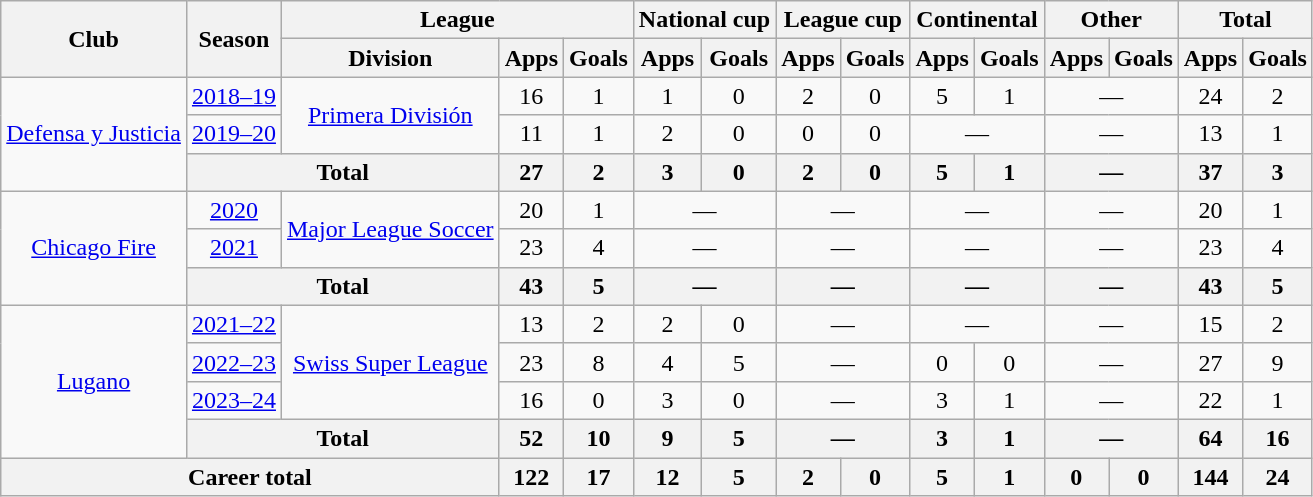<table class="wikitable" style="text-align:center">
<tr>
<th rowspan="2">Club</th>
<th rowspan="2">Season</th>
<th colspan="3">League</th>
<th colspan="2">National cup</th>
<th colspan="2">League cup</th>
<th colspan="2">Continental</th>
<th colspan="2">Other</th>
<th colspan="2">Total</th>
</tr>
<tr>
<th>Division</th>
<th>Apps</th>
<th>Goals</th>
<th>Apps</th>
<th>Goals</th>
<th>Apps</th>
<th>Goals</th>
<th>Apps</th>
<th>Goals</th>
<th>Apps</th>
<th>Goals</th>
<th>Apps</th>
<th>Goals</th>
</tr>
<tr>
<td rowspan="3"><a href='#'>Defensa y Justicia</a></td>
<td><a href='#'>2018–19</a></td>
<td rowspan="2"><a href='#'>Primera División</a></td>
<td>16</td>
<td>1</td>
<td>1</td>
<td>0</td>
<td>2</td>
<td>0</td>
<td>5</td>
<td>1</td>
<td colspan="2">—</td>
<td>24</td>
<td>2</td>
</tr>
<tr>
<td><a href='#'>2019–20</a></td>
<td>11</td>
<td>1</td>
<td>2</td>
<td>0</td>
<td>0</td>
<td>0</td>
<td colspan="2">—</td>
<td colspan="2">—</td>
<td>13</td>
<td>1</td>
</tr>
<tr>
<th colspan="2">Total</th>
<th>27</th>
<th>2</th>
<th>3</th>
<th>0</th>
<th>2</th>
<th>0</th>
<th>5</th>
<th>1</th>
<th colspan="2">—</th>
<th>37</th>
<th>3</th>
</tr>
<tr>
<td rowspan="3"><a href='#'>Chicago Fire</a></td>
<td><a href='#'>2020</a></td>
<td rowspan="2"><a href='#'>Major League Soccer</a></td>
<td>20</td>
<td>1</td>
<td colspan="2">—</td>
<td colspan="2">—</td>
<td colspan="2">—</td>
<td colspan="2">—</td>
<td>20</td>
<td>1</td>
</tr>
<tr>
<td><a href='#'>2021</a></td>
<td>23</td>
<td>4</td>
<td colspan="2">—</td>
<td colspan="2">—</td>
<td colspan="2">—</td>
<td colspan="2">—</td>
<td>23</td>
<td>4</td>
</tr>
<tr>
<th colspan="2">Total</th>
<th>43</th>
<th>5</th>
<th colspan="2">—</th>
<th colspan="2">—</th>
<th colspan="2">—</th>
<th colspan="2">—</th>
<th>43</th>
<th>5</th>
</tr>
<tr>
<td rowspan="4"><a href='#'>Lugano</a></td>
<td><a href='#'>2021–22</a></td>
<td rowspan="3"><a href='#'>Swiss Super League</a></td>
<td>13</td>
<td>2</td>
<td>2</td>
<td>0</td>
<td colspan="2">—</td>
<td colspan="2">—</td>
<td colspan="2">—</td>
<td>15</td>
<td>2</td>
</tr>
<tr>
<td><a href='#'>2022–23</a></td>
<td>23</td>
<td>8</td>
<td>4</td>
<td>5</td>
<td colspan="2">—</td>
<td>0</td>
<td>0</td>
<td colspan="2">—</td>
<td>27</td>
<td>9</td>
</tr>
<tr>
<td><a href='#'>2023–24</a></td>
<td>16</td>
<td>0</td>
<td>3</td>
<td>0</td>
<td colspan="2">—</td>
<td>3</td>
<td>1</td>
<td colspan="2">—</td>
<td>22</td>
<td>1</td>
</tr>
<tr>
<th colspan="2">Total</th>
<th>52</th>
<th>10</th>
<th>9</th>
<th>5</th>
<th colspan="2">—</th>
<th>3</th>
<th>1</th>
<th colspan="2">—</th>
<th>64</th>
<th>16</th>
</tr>
<tr>
<th colspan="3">Career total</th>
<th>122</th>
<th>17</th>
<th>12</th>
<th>5</th>
<th>2</th>
<th>0</th>
<th>5</th>
<th>1</th>
<th>0</th>
<th>0</th>
<th>144</th>
<th>24</th>
</tr>
</table>
